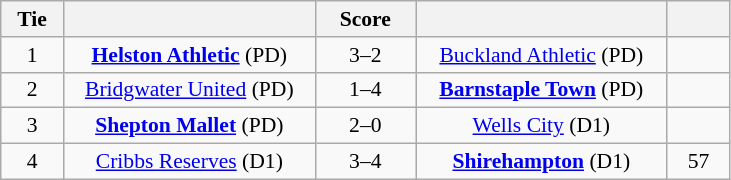<table class="wikitable" style="text-align:center; font-size:90%">
<tr>
<th scope="col" style="width:  7.50%;">Tie</th>
<th scope="col" style="width: 30.00%;"></th>
<th scope="col" style="width: 12.00%;">Score</th>
<th scope="col" style="width: 30.00%;"></th>
<th scope="col" style="width:  7.50%;"></th>
</tr>
<tr>
<td>1</td>
<td><strong><a href='#'>Helston Athletic</a></strong> (PD)</td>
<td>3–2</td>
<td><a href='#'>Buckland Athletic</a> (PD)</td>
<td></td>
</tr>
<tr>
<td>2</td>
<td><a href='#'>Bridgwater United</a> (PD)</td>
<td>1–4</td>
<td><strong><a href='#'>Barnstaple Town</a></strong> (PD)</td>
<td></td>
</tr>
<tr>
<td>3</td>
<td><strong><a href='#'>Shepton Mallet</a></strong> (PD)</td>
<td>2–0</td>
<td><a href='#'>Wells City</a> (D1)</td>
<td></td>
</tr>
<tr>
<td>4</td>
<td><a href='#'>Cribbs Reserves</a> (D1)</td>
<td>3–4</td>
<td><strong><a href='#'>Shirehampton</a></strong> (D1)</td>
<td>57</td>
</tr>
</table>
